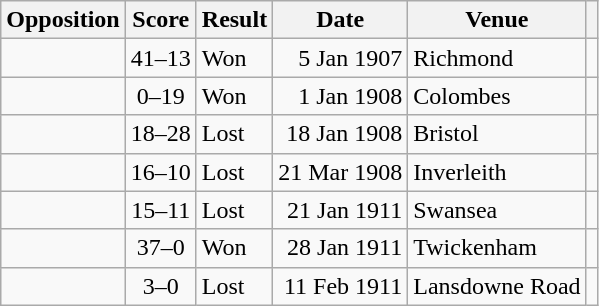<table class="wikitable sortable">
<tr>
<th>Opposition</th>
<th>Score</th>
<th>Result</th>
<th>Date</th>
<th>Venue</th>
<th scope="col" class="unsortable"></th>
</tr>
<tr>
<td></td>
<td align="center">41–13</td>
<td>Won</td>
<td align=right>5 Jan 1907</td>
<td>Richmond</td>
<td></td>
</tr>
<tr>
<td></td>
<td align="center">0–19</td>
<td>Won</td>
<td align=right>1 Jan 1908</td>
<td>Colombes</td>
<td></td>
</tr>
<tr>
<td></td>
<td align="center">18–28</td>
<td>Lost</td>
<td align=right>18 Jan 1908</td>
<td>Bristol</td>
<td></td>
</tr>
<tr>
<td></td>
<td align="center">16–10</td>
<td>Lost</td>
<td align=right>21 Mar 1908</td>
<td>Inverleith</td>
<td></td>
</tr>
<tr>
<td></td>
<td align="center">15–11</td>
<td>Lost</td>
<td align=right>21 Jan 1911</td>
<td>Swansea</td>
<td></td>
</tr>
<tr>
<td></td>
<td align="center">37–0</td>
<td>Won</td>
<td align=right>28 Jan 1911</td>
<td>Twickenham</td>
<td></td>
</tr>
<tr>
<td></td>
<td align="center">3–0</td>
<td>Lost</td>
<td align=right>11 Feb 1911</td>
<td>Lansdowne Road</td>
<td></td>
</tr>
</table>
